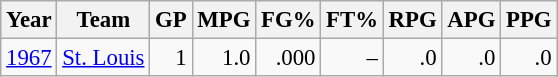<table class="wikitable sortable" style="font-size:95%; text-align:right;">
<tr>
<th>Year</th>
<th>Team</th>
<th>GP</th>
<th>MPG</th>
<th>FG%</th>
<th>FT%</th>
<th>RPG</th>
<th>APG</th>
<th>PPG</th>
</tr>
<tr>
<td style="text-align:left;"><a href='#'>1967</a></td>
<td style="text-align:left;"><a href='#'>St. Louis</a></td>
<td>1</td>
<td>1.0</td>
<td>.000</td>
<td>–</td>
<td>.0</td>
<td>.0</td>
<td>.0</td>
</tr>
</table>
